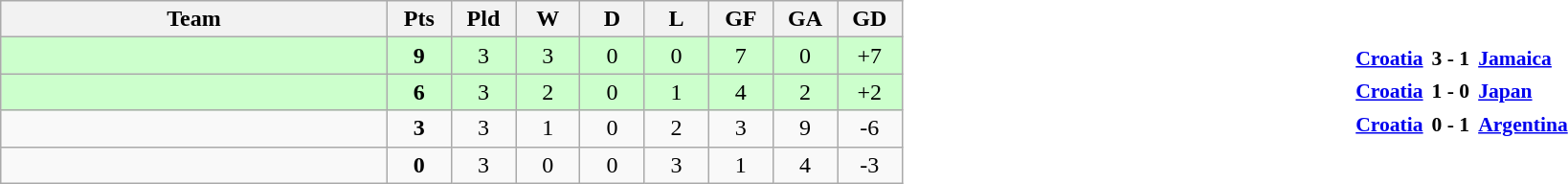<table cellpadding="0" cellspacing="0" width="100%">
<tr>
<td width="60%"><br><table class="wikitable" style="text-align: center;">
<tr>
<th width="30%">Team</th>
<th width="5%">Pts</th>
<th width="5%">Pld</th>
<th width="5%">W</th>
<th width="5%">D</th>
<th width="5%">L</th>
<th width="5%">GF</th>
<th width="5%">GA</th>
<th width="5%">GD</th>
</tr>
<tr bgcolor="#ccffcc">
<td align="left"></td>
<td><strong>9</strong></td>
<td>3</td>
<td>3</td>
<td>0</td>
<td>0</td>
<td>7</td>
<td>0</td>
<td>+7</td>
</tr>
<tr bgcolor="#ccffcc">
<td align="left"></td>
<td><strong>6</strong></td>
<td>3</td>
<td>2</td>
<td>0</td>
<td>1</td>
<td>4</td>
<td>2</td>
<td>+2</td>
</tr>
<tr align="center">
<td align="left"></td>
<td><strong>3</strong></td>
<td>3</td>
<td>1</td>
<td>0</td>
<td>2</td>
<td>3</td>
<td>9</td>
<td>-6</td>
</tr>
<tr align="center">
<td align="left"></td>
<td><strong>0</strong></td>
<td>3</td>
<td>0</td>
<td>0</td>
<td>3</td>
<td>1</td>
<td>4</td>
<td>-3</td>
</tr>
</table>
</td>
<td width="40%"><br><table cellpadding="2" style="font-size:90%; margin: 0 auto;">
<tr>
<td width="40%" align="right"><strong><a href='#'>Croatia</a></strong></td>
<td align="center"><strong>3 - 1</strong></td>
<td><strong><a href='#'>Jamaica</a></strong></td>
</tr>
<tr>
<td width="40%" align="right"><strong><a href='#'>Croatia</a></strong></td>
<td align="center"><strong>1 - 0</strong></td>
<td><strong><a href='#'>Japan</a></strong></td>
</tr>
<tr>
<td width="40%" align="right"><strong><a href='#'>Croatia</a></strong></td>
<td align="center"><strong>0 - 1</strong></td>
<td><strong><a href='#'>Argentina</a></strong></td>
</tr>
</table>
</td>
</tr>
</table>
